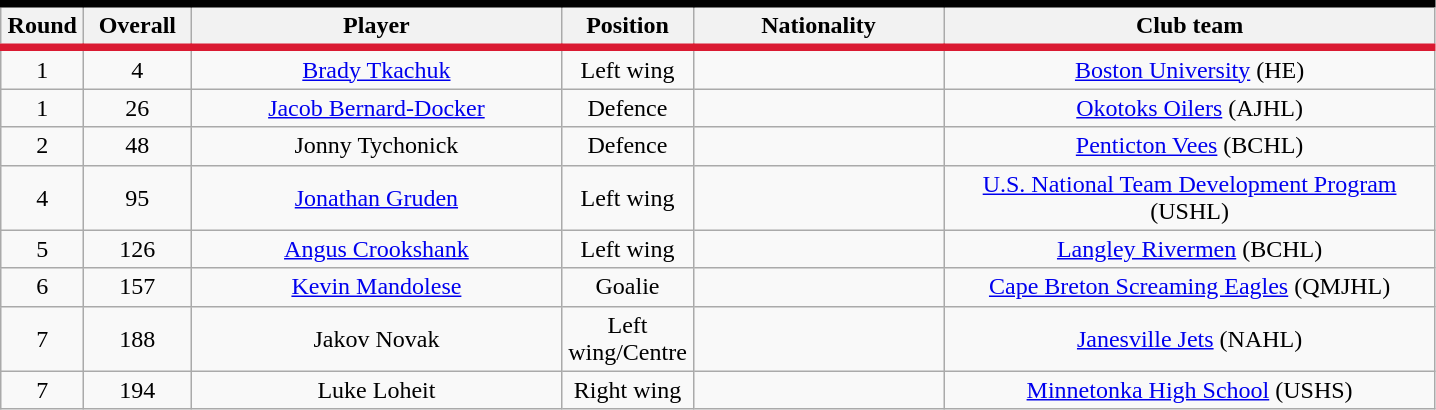<table class="wikitable sortable" style="text-align:center">
<tr style= "background:#FFFFFF; border-top:#010101 5px solid; border-bottom:#DA1A32 5px solid;">
<th style="width:3em">Round</th>
<th style="width:4em">Overall</th>
<th style="width:15em">Player</th>
<th style="width:5em">Position</th>
<th style="width:10em">Nationality</th>
<th style="width:20em">Club team</th>
</tr>
<tr>
<td>1</td>
<td>4</td>
<td><a href='#'>Brady Tkachuk</a></td>
<td>Left wing</td>
<td></td>
<td><a href='#'>Boston University</a> (HE)</td>
</tr>
<tr>
<td>1</td>
<td>26 <br></td>
<td><a href='#'>Jacob Bernard-Docker</a></td>
<td>Defence</td>
<td></td>
<td><a href='#'>Okotoks Oilers</a> (AJHL)</td>
</tr>
<tr>
<td>2</td>
<td>48 <br></td>
<td>Jonny Tychonick</td>
<td>Defence</td>
<td></td>
<td><a href='#'>Penticton Vees</a> (BCHL)</td>
</tr>
<tr>
<td>4</td>
<td>95</td>
<td><a href='#'>Jonathan Gruden</a></td>
<td>Left wing</td>
<td></td>
<td><a href='#'>U.S. National Team Development Program</a> (USHL)</td>
</tr>
<tr>
<td>5</td>
<td>126</td>
<td><a href='#'>Angus Crookshank</a></td>
<td>Left wing</td>
<td></td>
<td><a href='#'>Langley Rivermen</a> (BCHL)</td>
</tr>
<tr>
<td>6</td>
<td>157</td>
<td><a href='#'>Kevin Mandolese</a></td>
<td>Goalie</td>
<td></td>
<td><a href='#'>Cape Breton Screaming Eagles</a> (QMJHL)</td>
</tr>
<tr>
<td>7</td>
<td>188</td>
<td>Jakov Novak</td>
<td>Left wing/Centre</td>
<td></td>
<td><a href='#'>Janesville Jets</a> (NAHL)</td>
</tr>
<tr>
<td>7</td>
<td>194 <br></td>
<td>Luke Loheit</td>
<td>Right wing</td>
<td></td>
<td><a href='#'>Minnetonka High School</a> (USHS)</td>
</tr>
</table>
